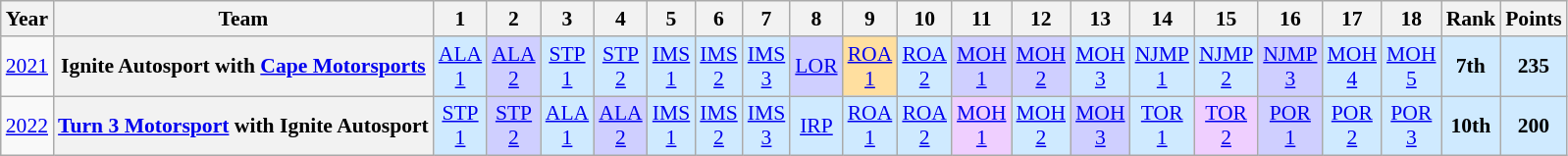<table class="wikitable" style="text-align:center; font-size:90%">
<tr>
<th>Year</th>
<th>Team</th>
<th>1</th>
<th>2</th>
<th>3</th>
<th>4</th>
<th>5</th>
<th>6</th>
<th>7</th>
<th>8</th>
<th>9</th>
<th>10</th>
<th>11</th>
<th>12</th>
<th>13</th>
<th>14</th>
<th>15</th>
<th>16</th>
<th>17</th>
<th>18</th>
<th>Rank</th>
<th>Points</th>
</tr>
<tr>
<td><a href='#'>2021</a></td>
<th>Ignite Autosport with <a href='#'>Cape Motorsports</a></th>
<td style="background:#CFEAFF;"><a href='#'>ALA<br>1</a><br></td>
<td style="background:#CFCFFF;"><a href='#'>ALA<br>2</a><br></td>
<td style="background:#CFEAFF;"><a href='#'>STP<br>1</a><br></td>
<td style="background:#CFEAFF;"><a href='#'>STP<br>2</a><br></td>
<td style="background:#CFEAFF;"><a href='#'>IMS<br>1</a><br></td>
<td style="background:#CFEAFF;"><a href='#'>IMS<br>2</a><br></td>
<td style="background:#CFEAFF;"><a href='#'>IMS<br>3</a><br></td>
<td style="background:#CFCFFF;"><a href='#'>LOR</a><br></td>
<td style="background:#FFDF9F;"><a href='#'>ROA<br>1</a><br></td>
<td style="background:#CFEAFF;"><a href='#'>ROA<br>2</a><br></td>
<td style="background:#CFCFFF;"><a href='#'>MOH<br>1</a><br></td>
<td style="background:#CFCFFF;"><a href='#'>MOH<br>2</a><br></td>
<td style="background:#CFEAFF;"><a href='#'>MOH<br>3</a><br></td>
<td style="background:#CFEAFF;"><a href='#'>NJMP<br>1</a><br></td>
<td style="background:#CFEAFF;"><a href='#'>NJMP<br>2</a><br></td>
<td style="background:#CFCFFF;"><a href='#'>NJMP<br>3</a><br></td>
<td style="background:#CFEAFF;"><a href='#'>MOH<br>4</a><br></td>
<td style="background:#CFEAFF;"><a href='#'>MOH<br>5</a><br></td>
<th style="background:#CFEAFF;">7th</th>
<th style="background:#CFEAFF;">235</th>
</tr>
<tr>
<td><a href='#'>2022</a></td>
<th><a href='#'>Turn 3 Motorsport</a> with Ignite Autosport</th>
<td style="background:#CFEAFF;"><a href='#'>STP<br>1</a><br></td>
<td style="background:#CFCFFF;"><a href='#'>STP<br>2</a><br></td>
<td style="background:#CFEAFF;"><a href='#'>ALA<br>1</a><br></td>
<td style="background:#CFCFFF;"><a href='#'>ALA<br>2</a><br></td>
<td style="background:#CFEAFF;"><a href='#'>IMS<br>1</a><br></td>
<td style="background:#CFEAFF;"><a href='#'>IMS<br>2</a><br></td>
<td style="background:#CFEAFF;"><a href='#'>IMS<br>3</a><br></td>
<td style="background:#CFEAFF;"><a href='#'>IRP</a><br></td>
<td style="background:#CFEAFF;"><a href='#'>ROA<br>1</a><br></td>
<td style="background:#CFEAFF;"><a href='#'>ROA<br>2</a><br></td>
<td style="background:#EFCFFF;"><a href='#'>MOH<br>1</a><br></td>
<td style="background:#CFEAFF;"><a href='#'>MOH<br>2</a><br></td>
<td style="background:#CFCFFF;"><a href='#'>MOH<br>3</a><br></td>
<td style="background:#CFEAFF;"><a href='#'>TOR<br>1</a><br></td>
<td style="background:#EFCFFF;"><a href='#'>TOR<br>2</a><br></td>
<td style="background:#CFCFFF;"><a href='#'>POR<br>1</a><br></td>
<td style="background:#CFEAFF;"><a href='#'>POR<br>2</a><br></td>
<td style="background:#CFEAFF;"><a href='#'>POR<br>3</a><br></td>
<th style="background:#CFEAFF;">10th</th>
<th style="background:#CFEAFF;">200</th>
</tr>
</table>
